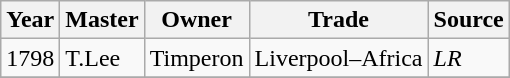<table class=" wikitable">
<tr>
<th>Year</th>
<th>Master</th>
<th>Owner</th>
<th>Trade</th>
<th>Source</th>
</tr>
<tr>
<td>1798</td>
<td>T.Lee</td>
<td>Timperon</td>
<td>Liverpool–Africa</td>
<td><em>LR</em></td>
</tr>
<tr>
</tr>
</table>
